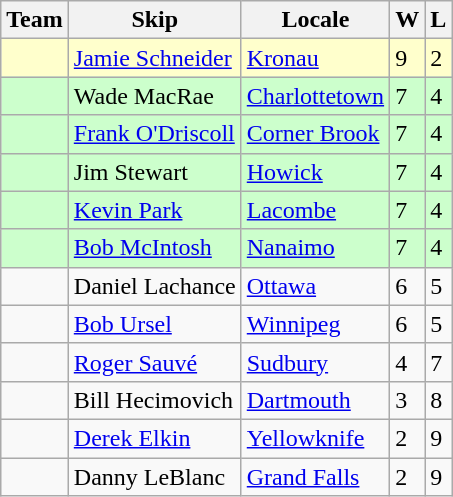<table class="wikitable" border="1">
<tr>
<th>Team</th>
<th>Skip</th>
<th>Locale</th>
<th>W</th>
<th>L</th>
</tr>
<tr bgcolor="#ffffcc">
<td></td>
<td><a href='#'>Jamie Schneider</a></td>
<td><a href='#'>Kronau</a></td>
<td>9</td>
<td>2</td>
</tr>
<tr bgcolor="#ccffcc">
<td></td>
<td>Wade MacRae</td>
<td><a href='#'>Charlottetown</a></td>
<td>7</td>
<td>4</td>
</tr>
<tr bgcolor="#ccffcc">
<td></td>
<td><a href='#'>Frank O'Driscoll</a></td>
<td><a href='#'>Corner Brook</a></td>
<td>7</td>
<td>4</td>
</tr>
<tr bgcolor="#ccffcc">
<td></td>
<td>Jim Stewart</td>
<td><a href='#'>Howick</a></td>
<td>7</td>
<td>4</td>
</tr>
<tr bgcolor="#ccffcc">
<td></td>
<td><a href='#'>Kevin Park</a></td>
<td><a href='#'>Lacombe</a></td>
<td>7</td>
<td>4</td>
</tr>
<tr bgcolor="#ccffcc">
<td></td>
<td><a href='#'>Bob McIntosh</a></td>
<td><a href='#'>Nanaimo</a></td>
<td>7</td>
<td>4</td>
</tr>
<tr>
<td></td>
<td>Daniel Lachance</td>
<td><a href='#'>Ottawa</a></td>
<td>6</td>
<td>5</td>
</tr>
<tr>
<td></td>
<td><a href='#'>Bob Ursel</a></td>
<td><a href='#'>Winnipeg</a></td>
<td>6</td>
<td>5</td>
</tr>
<tr>
<td></td>
<td><a href='#'>Roger Sauvé</a></td>
<td><a href='#'>Sudbury</a></td>
<td>4</td>
<td>7</td>
</tr>
<tr>
<td></td>
<td>Bill Hecimovich</td>
<td><a href='#'>Dartmouth</a></td>
<td>3</td>
<td>8</td>
</tr>
<tr>
<td></td>
<td><a href='#'>Derek Elkin</a></td>
<td><a href='#'>Yellowknife</a></td>
<td>2</td>
<td>9</td>
</tr>
<tr>
<td></td>
<td>Danny LeBlanc</td>
<td><a href='#'>Grand Falls</a></td>
<td>2</td>
<td>9</td>
</tr>
</table>
